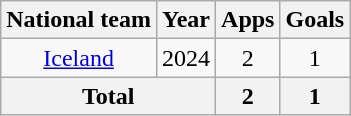<table class="wikitable" style="text-align:center">
<tr>
<th>National team</th>
<th>Year</th>
<th>Apps</th>
<th>Goals</th>
</tr>
<tr>
<td><a href='#'>Iceland</a></td>
<td>2024</td>
<td>2</td>
<td>1</td>
</tr>
<tr>
<th colspan="2">Total</th>
<th>2</th>
<th>1</th>
</tr>
</table>
